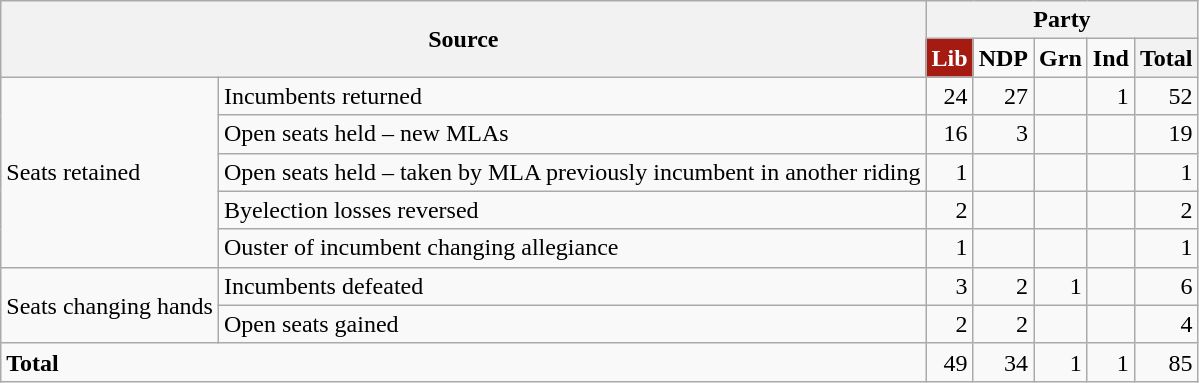<table class="wikitable" style="text-align:right;">
<tr>
<th colspan="2" rowspan="2">Source</th>
<th colspan="5">Party</th>
</tr>
<tr>
<td style="background: #A51B12; color: white" align="center"><strong>Lib</strong></td>
<td><strong>NDP</strong></td>
<td><strong>Grn</strong></td>
<td><strong>Ind</strong></td>
<th>Total</th>
</tr>
<tr>
<td rowspan="5" style="text-align:left;">Seats retained</td>
<td style="text-align:left;">Incumbents returned</td>
<td>24</td>
<td>27</td>
<td></td>
<td>1</td>
<td>52</td>
</tr>
<tr>
<td style="text-align:left;">Open seats held – new MLAs</td>
<td>16</td>
<td>3</td>
<td></td>
<td></td>
<td>19</td>
</tr>
<tr>
<td style="text-align:left;">Open seats held – taken by MLA previously incumbent in another riding</td>
<td>1</td>
<td></td>
<td></td>
<td></td>
<td>1</td>
</tr>
<tr>
<td style="text-align:left;">Byelection losses reversed</td>
<td>2</td>
<td></td>
<td></td>
<td></td>
<td>2</td>
</tr>
<tr>
<td style="text-align:left;">Ouster of incumbent changing allegiance</td>
<td>1</td>
<td></td>
<td></td>
<td></td>
<td>1</td>
</tr>
<tr>
<td rowspan="2" style="text-align:left;">Seats changing hands</td>
<td style="text-align:left;">Incumbents defeated</td>
<td>3</td>
<td>2</td>
<td>1</td>
<td></td>
<td>6</td>
</tr>
<tr>
<td style="text-align:left;">Open seats gained</td>
<td>2</td>
<td>2</td>
<td></td>
<td></td>
<td>4</td>
</tr>
<tr>
<td colspan="2" style="text-align:left;"><strong>Total</strong></td>
<td>49</td>
<td>34</td>
<td>1</td>
<td>1</td>
<td>85</td>
</tr>
</table>
